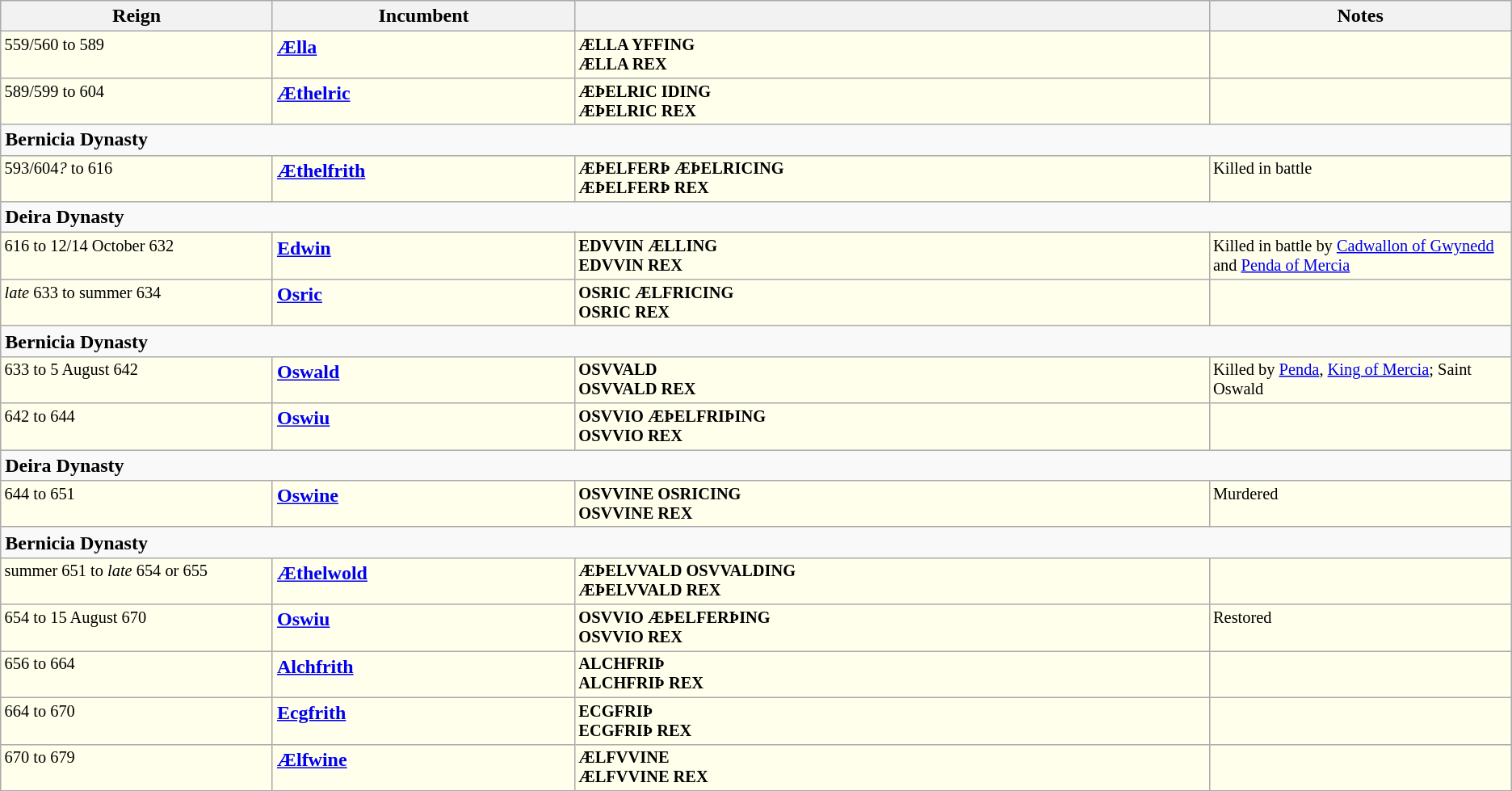<table class="wikitable">
<tr>
<th width="18%">Reign</th>
<th width="20%">Incumbent</th>
<th></th>
<th width="20%">Notes</th>
</tr>
<tr valign=top bgcolor="#ffffec">
<td style="font-size: 85%;">559/560 to 589</td>
<td><strong><a href='#'>Ælla</a></strong><br></td>
<td style="font-size: 85%;"><strong>ÆLLA YFFING</strong> <br><strong>ÆLLA REX</strong> </td>
<td style="font-size: 85%;"></td>
</tr>
<tr valign=top bgcolor="#ffffec">
<td style="font-size: 85%;">589/599 to 604</td>
<td><strong><a href='#'>Æthelric</a></strong><br></td>
<td style="font-size: 85%;"><strong>ÆÞELRIC IDING</strong> <br><strong>ÆÞELRIC REX</strong> </td>
<td style="font-size: 85%;"></td>
</tr>
<tr>
<td colspan="4"><strong>Bernicia Dynasty</strong></td>
</tr>
<tr valign=top bgcolor="#ffffec">
<td style="font-size: 85%;">593/604<em>?</em> to 616</td>
<td><strong><a href='#'>Æthelfrith</a></strong></td>
<td style="font-size: 85%;"><strong>ÆÞELFERÞ ÆÞELRICING</strong> <br><strong>ÆÞELFERÞ REX</strong> </td>
<td style="font-size: 85%;">Killed in battle</td>
</tr>
<tr>
<td colspan="4"><strong>Deira Dynasty</strong></td>
</tr>
<tr valign=top bgcolor="#ffffec">
<td style="font-size: 85%;">616 to 12/14 October 632</td>
<td><strong><a href='#'>Edwin</a></strong></td>
<td style="font-size: 85%;"><strong>EDVVIN ÆLLING</strong> <br><strong>EDVVIN REX</strong> </td>
<td style="font-size: 85%;">Killed in battle by <a href='#'>Cadwallon of Gwynedd</a> and <a href='#'>Penda of Mercia</a></td>
</tr>
<tr valign=top bgcolor="#ffffec">
<td style="font-size: 85%;"><em>late</em> 633 to summer 634</td>
<td><strong><a href='#'>Osric</a></strong></td>
<td style="font-size: 85%;"><strong>OSRIC ÆLFRICING</strong> <br><strong>OSRIC REX</strong> </td>
<td style="font-size: 85%;"></td>
</tr>
<tr>
<td colspan="4"><strong>Bernicia Dynasty</strong></td>
</tr>
<tr valign=top bgcolor="#ffffec">
<td style="font-size: 85%;">633 to 5 August 642</td>
<td><strong><a href='#'>Oswald</a></strong></td>
<td style="font-size: 85%;"><strong>OSVVALD</strong> <br><strong>OSVVALD REX</strong> </td>
<td style="font-size: 85%;">Killed by <a href='#'>Penda</a>, <a href='#'>King of Mercia</a>; Saint Oswald</td>
</tr>
<tr valign=top bgcolor="#ffffec">
<td style="font-size: 85%;">642 to 644</td>
<td><strong><a href='#'>Oswiu</a></strong></td>
<td style="font-size: 85%;"><strong>OSVVIO ÆÞELFRIÞING</strong> <br><strong>OSVVIO REX</strong> </td>
<td style="font-size: 85%;"></td>
</tr>
<tr>
<td colspan="4"><strong>Deira Dynasty</strong></td>
</tr>
<tr valign=top bgcolor="#ffffec">
<td style="font-size: 85%;">644 to 651</td>
<td><strong><a href='#'>Oswine</a></strong></td>
<td style="font-size: 85%;"><strong>OSVVINE OSRICING</strong> <br><strong>OSVVINE REX</strong> </td>
<td style="font-size: 85%;">Murdered</td>
</tr>
<tr>
<td colspan="4"><strong>Bernicia Dynasty</strong></td>
</tr>
<tr valign=top bgcolor="#ffffec">
<td style="font-size: 85%;">summer 651 to <em>late</em> 654 or 655</td>
<td><strong><a href='#'>Æthelwold</a></strong></td>
<td style="font-size: 85%;"><strong>ÆÞELVVALD OSVVALDING</strong> <br><strong>ÆÞELVVALD REX</strong> </td>
<td></td>
</tr>
<tr valign=top bgcolor="#ffffec">
<td style="font-size: 85%;">654 to 15 August 670</td>
<td><strong><a href='#'>Oswiu</a> </strong></td>
<td style="font-size: 85%;"><strong>OSVVIO ÆÞELFERÞING</strong> <br><strong>OSVVIO REX</strong> </td>
<td style="font-size: 85%;">Restored</td>
</tr>
<tr valign=top bgcolor="#ffffec">
<td style="font-size: 85%;">656 to 664</td>
<td><strong><a href='#'>Alchfrith</a></strong></td>
<td style="font-size: 85%;"><strong>ALCHFRIÞ</strong> <br><strong>ALCHFRIÞ REX</strong> </td>
<td></td>
</tr>
<tr valign=top bgcolor="#ffffec">
<td style="font-size: 85%;">664 to 670</td>
<td><strong><a href='#'>Ecgfrith</a></strong></td>
<td style="font-size: 85%;"><strong>ECGFRIÞ</strong> <br><strong>ECGFRIÞ REX</strong> </td>
<td></td>
</tr>
<tr valign=top bgcolor="#ffffec">
<td style="font-size: 85%;">670 to 679</td>
<td><strong><a href='#'>Ælfwine</a></strong></td>
<td style="font-size: 85%;"><strong>ÆLFVVINE</strong> <br><strong>ÆLFVVINE REX</strong> </td>
<td style="font-size: 85%;"></td>
</tr>
</table>
